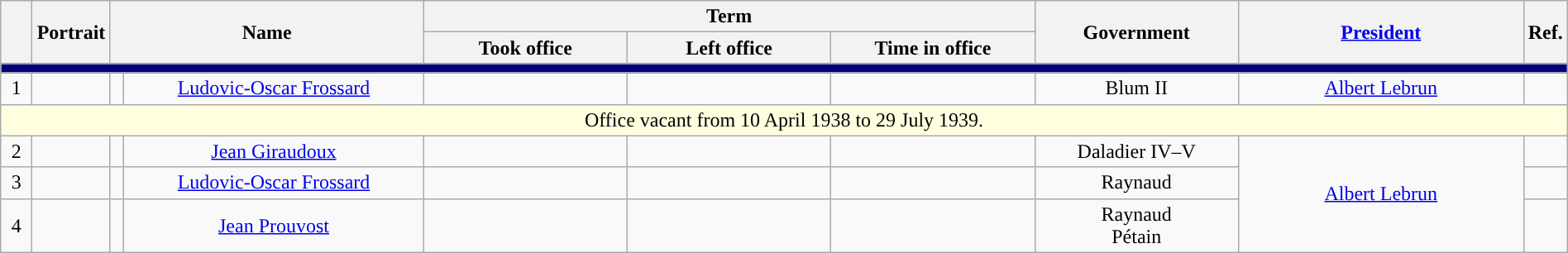<table class="wikitable" style="text-align:center; width:100%">
<tr>
<th style="width:2%" rowspan=2></th>
<th style="width:5%" rowspan=2>Portrait</th>
<th style="width:20%" rowspan=2, colspan=2>Name</th>
<th colspan=3>Term</th>
<th style="width:13%" rowspan=2>Government</th>
<th rowspan=2><a href='#'>President</a></th>
<th style="width:2%" rowspan=2>Ref.</th>
</tr>
<tr>
<th style="width:13%">Took office</th>
<th style="width:13%">Left office</th>
<th style="width:13%">Time in office</th>
</tr>
<tr bgcolor="navy">
<td colspan=10></td>
</tr>
<tr>
<td>1</td>
<td></td>
<td style="background:"></td>
<td><a href='#'>Ludovic-Oscar Frossard</a></td>
<td></td>
<td></td>
<td></td>
<td>Blum II</td>
<td><a href='#'>Albert Lebrun</a></td>
<td></td>
</tr>
<tr bgcolor="lightyellow">
<td colspan=10>Office vacant from 10 April 1938 to 29 July 1939.</td>
</tr>
<tr>
<td>2</td>
<td></td>
<td style="background:"></td>
<td><a href='#'>Jean Giraudoux</a></td>
<td></td>
<td></td>
<td></td>
<td>Daladier IV–V</td>
<td rowspan=3><a href='#'>Albert Lebrun</a></td>
<td></td>
</tr>
<tr>
<td>3</td>
<td></td>
<td style="background:"></td>
<td><a href='#'>Ludovic-Oscar Frossard</a></td>
<td></td>
<td></td>
<td></td>
<td>Raynaud</td>
<td></td>
</tr>
<tr>
<td>4</td>
<td></td>
<td style="background:"></td>
<td><a href='#'>Jean Prouvost</a></td>
<td></td>
<td></td>
<td></td>
<td>Raynaud<br>Pétain</td>
<td></td>
</tr>
</table>
